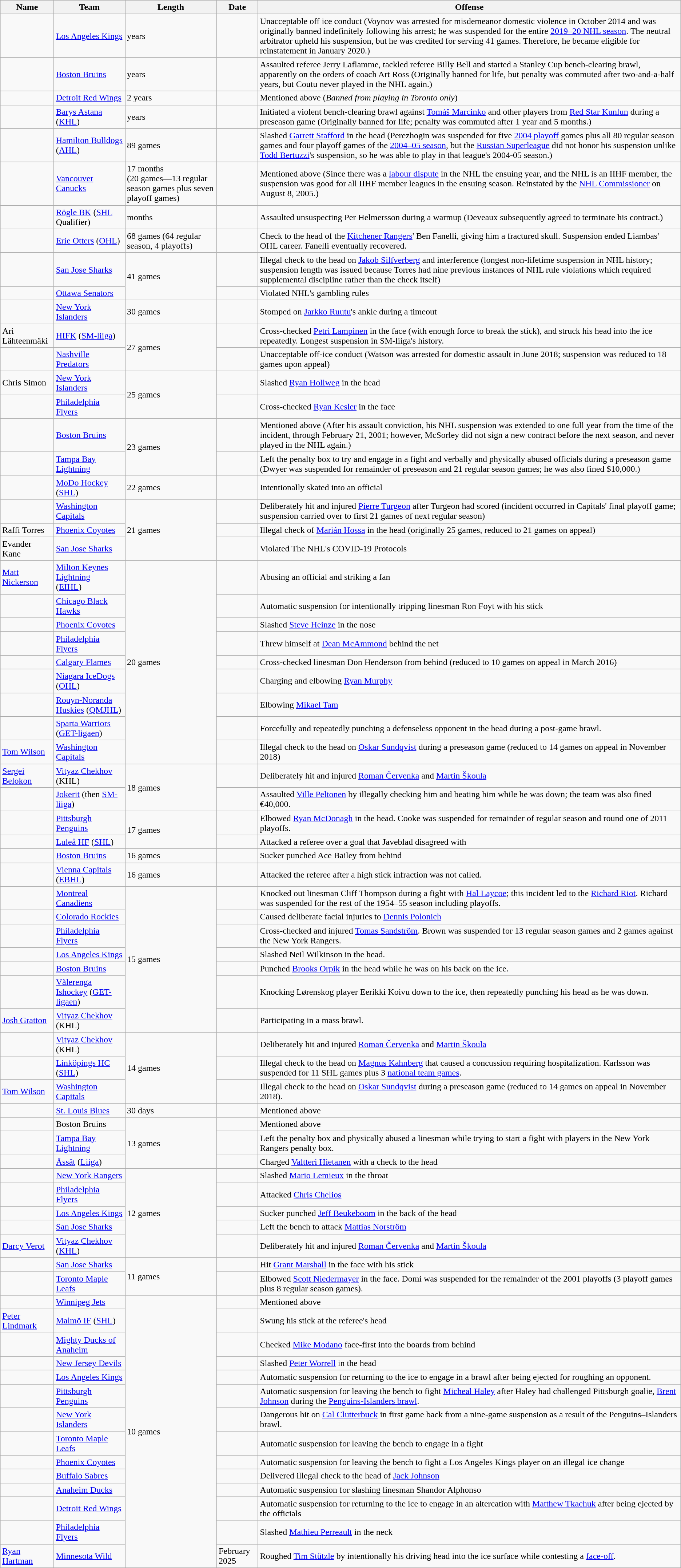<table class="wikitable sortable" border="1">
<tr>
<th>Name</th>
<th>Team</th>
<th>Length</th>
<th>Date</th>
<th>Offense</th>
</tr>
<tr>
<td></td>
<td><a href='#'>Los Angeles Kings</a></td>
<td> years</td>
<td></td>
<td>Unacceptable off ice conduct (Voynov was arrested for misdemeanor domestic violence in October 2014 and was originally banned indefinitely following his arrest; he was suspended for the entire <a href='#'>2019–20 NHL season</a>. The neutral arbitrator upheld his suspension, but he was credited for serving 41 games. Therefore, he became eligible for reinstatement in January 2020.)</td>
</tr>
<tr>
<td></td>
<td><a href='#'>Boston Bruins</a></td>
<td> years</td>
<td></td>
<td>Assaulted referee Jerry Laflamme, tackled referee Billy Bell and started a Stanley Cup bench-clearing brawl, apparently on the orders of coach Art Ross (Originally banned for life, but penalty was commuted after two-and-a-half years, but Coutu never played in the NHL again.)</td>
</tr>
<tr>
<td></td>
<td><a href='#'>Detroit Red Wings</a></td>
<td>2 years</td>
<td></td>
<td>Mentioned above (<em>Banned from playing in Toronto only</em>)</td>
</tr>
<tr>
<td></td>
<td><a href='#'>Barys Astana</a> (<a href='#'>KHL</a>)</td>
<td> years</td>
<td></td>
<td>Initiated a violent bench-clearing brawl against <a href='#'>Tomáš Marcinko</a> and other players from <a href='#'>Red Star Kunlun</a> during a preseason game (Originally banned for life; penalty was commuted after 1 year and 5 months.)</td>
</tr>
<tr>
<td></td>
<td><a href='#'>Hamilton Bulldogs</a> (<a href='#'>AHL</a>)</td>
<td>89 games</td>
<td></td>
<td>Slashed <a href='#'>Garrett Stafford</a> in the head (Perezhogin was suspended for five <a href='#'>2004 playoff</a> games plus all 80 regular season games and four playoff games of the <a href='#'>2004–05 season</a>, but the <a href='#'>Russian Superleague</a> did not honor his suspension unlike <a href='#'>Todd Bertuzzi</a>'s suspension, so he was able to play in that league's 2004-05 season.)</td>
</tr>
<tr>
<td></td>
<td><a href='#'>Vancouver Canucks</a></td>
<td>17 months <br>(20 games—13 regular season games plus seven playoff games)</td>
<td></td>
<td>Mentioned above (Since there was a <a href='#'>labour dispute</a> in the NHL the ensuing year, and the NHL is an IIHF member, the suspension was good for all IIHF member leagues in the ensuing season. Reinstated by the <a href='#'>NHL Commissioner</a> on August 8, 2005.)</td>
</tr>
<tr>
<td></td>
<td><a href='#'>Rögle BK</a> (<a href='#'>SHL</a> Qualifier)</td>
<td> months</td>
<td></td>
<td>Assaulted unsuspecting Per Helmersson during a warmup (Deveaux subsequently agreed to terminate his contract.)</td>
</tr>
<tr>
<td></td>
<td><a href='#'>Erie Otters</a> (<a href='#'>OHL</a>)</td>
<td>68 games (64 regular season, 4 playoffs)</td>
<td></td>
<td>Check to the head of the <a href='#'>Kitchener Rangers</a>' Ben Fanelli, giving him a fractured skull. Suspension ended Liambas' OHL career. Fanelli eventually recovered.</td>
</tr>
<tr>
<td></td>
<td><a href='#'>San Jose Sharks</a></td>
<td rowspan = "2">41 games</td>
<td></td>
<td>Illegal check to the head on <a href='#'>Jakob Silfverberg</a> and interference (longest non-lifetime suspension in NHL history; suspension length was issued because Torres had nine previous instances of NHL rule violations which required supplemental discipline rather than the check itself)</td>
</tr>
<tr>
<td></td>
<td><a href='#'>Ottawa Senators</a></td>
<td></td>
<td>Violated NHL's gambling rules</td>
</tr>
<tr>
<td></td>
<td><a href='#'>New York Islanders</a></td>
<td>30 games</td>
<td></td>
<td>Stomped on <a href='#'>Jarkko Ruutu</a>'s ankle during a timeout</td>
</tr>
<tr>
<td>Ari Lähteenmäki</td>
<td><a href='#'>HIFK</a> (<a href='#'>SM-liiga</a>)</td>
<td rowspan="2">27 games</td>
<td></td>
<td>Cross-checked <a href='#'>Petri Lampinen</a> in the face (with enough force to break the stick), and struck his head into the ice repeatedly. Longest suspension in SM-liiga's history.</td>
</tr>
<tr>
<td></td>
<td><a href='#'>Nashville Predators</a></td>
<td></td>
<td>Unacceptable off-ice conduct (Watson was arrested for domestic assault in June 2018; suspension was reduced to 18 games upon appeal)</td>
</tr>
<tr>
<td>Chris Simon</td>
<td><a href='#'>New York Islanders</a></td>
<td rowspan="2">25 games</td>
<td></td>
<td>Slashed <a href='#'>Ryan Hollweg</a> in the head</td>
</tr>
<tr>
<td></td>
<td><a href='#'>Philadelphia Flyers</a></td>
<td></td>
<td>Cross-checked <a href='#'>Ryan Kesler</a> in the face</td>
</tr>
<tr>
<td></td>
<td><a href='#'>Boston Bruins</a></td>
<td rowspan="2">23 games</td>
<td></td>
<td>Mentioned above (After his assault conviction, his NHL suspension was extended to one full year from the time of the incident, through February 21, 2001; however, McSorley did not sign a new contract before the next season, and never played in the NHL again.)</td>
</tr>
<tr>
<td></td>
<td><a href='#'>Tampa Bay Lightning</a></td>
<td></td>
<td>Left the penalty box to try and engage in a fight and verbally and physically abused officials during a preseason game (Dwyer was suspended for remainder of preseason and 21 regular season games; he was also fined $10,000.)</td>
</tr>
<tr>
<td></td>
<td><a href='#'>MoDo Hockey</a> (<a href='#'>SHL</a>)</td>
<td>22 games</td>
<td></td>
<td>Intentionally skated into an official</td>
</tr>
<tr>
<td></td>
<td><a href='#'>Washington Capitals</a></td>
<td rowspan="3">21 games</td>
<td></td>
<td>Deliberately hit and injured <a href='#'>Pierre Turgeon</a> after Turgeon had scored (incident occurred in Capitals' final playoff game; suspension carried over to first 21 games of next regular season)</td>
</tr>
<tr>
<td>Raffi Torres</td>
<td><a href='#'>Phoenix Coyotes</a></td>
<td></td>
<td>Illegal check of <a href='#'>Marián Hossa</a> in the head (originally 25 games, reduced to 21 games on appeal)</td>
</tr>
<tr>
<td>Evander Kane</td>
<td><a href='#'>San Jose Sharks</a></td>
<td></td>
<td>Violated The NHL's COVID-19 Protocols</td>
</tr>
<tr>
<td><a href='#'>Matt Nickerson</a></td>
<td><a href='#'>Milton Keynes Lightning</a><br>(<a href='#'>EIHL</a>)</td>
<td rowspan="9">20 games</td>
<td></td>
<td>Abusing an official and striking a fan </td>
</tr>
<tr>
<td></td>
<td><a href='#'>Chicago Black Hawks</a></td>
<td></td>
<td>Automatic suspension for intentionally tripping linesman Ron Foyt with his stick</td>
</tr>
<tr>
<td></td>
<td><a href='#'>Phoenix Coyotes</a></td>
<td></td>
<td>Slashed <a href='#'>Steve Heinze</a> in the nose</td>
</tr>
<tr>
<td></td>
<td><a href='#'>Philadelphia Flyers</a></td>
<td></td>
<td>Threw himself at <a href='#'>Dean McAmmond</a> behind the net</td>
</tr>
<tr>
<td></td>
<td><a href='#'>Calgary Flames</a></td>
<td></td>
<td>Cross-checked linesman Don Henderson from behind (reduced to 10 games on appeal in March 2016)</td>
</tr>
<tr>
<td></td>
<td><a href='#'>Niagara IceDogs</a> (<a href='#'>OHL</a>)</td>
<td></td>
<td>Charging and elbowing <a href='#'>Ryan Murphy</a></td>
</tr>
<tr>
<td></td>
<td><a href='#'>Rouyn-Noranda Huskies</a> (<a href='#'>QMJHL</a>)</td>
<td></td>
<td>Elbowing <a href='#'>Mikael Tam</a></td>
</tr>
<tr>
<td></td>
<td><a href='#'>Sparta Warriors</a> (<a href='#'>GET-ligaen</a>)</td>
<td></td>
<td>Forcefully and repeatedly punching a defenseless opponent in the head during a post-game brawl.</td>
</tr>
<tr>
<td><a href='#'>Tom Wilson</a></td>
<td><a href='#'>Washington Capitals</a></td>
<td></td>
<td>Illegal check to the head on <a href='#'>Oskar Sundqvist</a> during a preseason game (reduced to 14 games on appeal in November 2018)</td>
</tr>
<tr>
<td><a href='#'>Sergei Belokon</a></td>
<td><a href='#'>Vityaz Chekhov</a> (KHL)</td>
<td rowspan="2">18 games</td>
<td></td>
<td>Deliberately hit and injured <a href='#'>Roman Červenka</a> and <a href='#'>Martin Škoula</a></td>
</tr>
<tr>
<td></td>
<td><a href='#'>Jokerit</a> (then <a href='#'>SM-liiga</a>)</td>
<td></td>
<td>Assaulted <a href='#'>Ville Peltonen</a> by illegally checking him and beating him while he was down; the team was also fined €40,000.</td>
</tr>
<tr>
<td></td>
<td><a href='#'>Pittsburgh Penguins</a></td>
<td rowspan="2">17 games</td>
<td></td>
<td>Elbowed <a href='#'>Ryan McDonagh</a> in the head. Cooke was suspended for remainder of regular season and round one of 2011 playoffs.</td>
</tr>
<tr>
<td></td>
<td><a href='#'>Luleå HF</a> (<a href='#'>SHL</a>)</td>
<td></td>
<td>Attacked a referee over a goal that Javeblad disagreed with</td>
</tr>
<tr>
<td></td>
<td><a href='#'>Boston Bruins</a></td>
<td>16 games</td>
<td></td>
<td>Sucker punched Ace Bailey from behind</td>
</tr>
<tr>
<td></td>
<td><a href='#'>Vienna Capitals</a> (<a href='#'>EBHL</a>)</td>
<td>16 games</td>
<td></td>
<td>Attacked the referee after a high stick infraction was not called.</td>
</tr>
<tr>
<td></td>
<td><a href='#'>Montreal Canadiens</a></td>
<td rowspan="7">15 games</td>
<td></td>
<td>Knocked out linesman Cliff Thompson during a fight with <a href='#'>Hal Laycoe</a>; this incident led to the <a href='#'>Richard Riot</a>. Richard was suspended for the rest of the 1954–55 season including playoffs.</td>
</tr>
<tr>
<td></td>
<td><a href='#'>Colorado Rockies</a></td>
<td></td>
<td>Caused deliberate facial injuries to <a href='#'>Dennis Polonich</a></td>
</tr>
<tr>
<td></td>
<td><a href='#'>Philadelphia Flyers</a></td>
<td></td>
<td>Cross-checked and injured <a href='#'>Tomas Sandström</a>. Brown was suspended for 13 regular season games and 2 games against the New York Rangers.</td>
</tr>
<tr>
<td></td>
<td><a href='#'>Los Angeles Kings</a></td>
<td></td>
<td>Slashed Neil Wilkinson in the head.</td>
</tr>
<tr>
<td></td>
<td><a href='#'>Boston Bruins</a></td>
<td></td>
<td>Punched <a href='#'>Brooks Orpik</a> in the head while he was on his back on the ice.</td>
</tr>
<tr>
<td></td>
<td><a href='#'>Vålerenga Ishockey</a> (<a href='#'>GET-ligaen</a>)</td>
<td></td>
<td>Knocking Lørenskog player Eerikki Koivu down to the ice, then repeatedly punching his head as he was down.</td>
</tr>
<tr>
<td><a href='#'>Josh Gratton</a></td>
<td><a href='#'>Vityaz Chekhov</a> (KHL)</td>
<td></td>
<td>Participating in a mass brawl.</td>
</tr>
<tr>
<td></td>
<td><a href='#'>Vityaz Chekhov</a> (KHL)</td>
<td rowspan="3">14 games</td>
<td></td>
<td>Deliberately hit and injured <a href='#'>Roman Červenka</a> and <a href='#'>Martin Škoula</a></td>
</tr>
<tr>
<td></td>
<td><a href='#'>Linköpings HC</a> (<a href='#'>SHL</a>)</td>
<td></td>
<td>Illegal check to the head on <a href='#'>Magnus Kahnberg</a> that caused a concussion requiring hospitalization. Karlsson was suspended for 11 SHL games plus 3 <a href='#'>national team games</a>.</td>
</tr>
<tr>
<td><a href='#'>Tom Wilson</a></td>
<td><a href='#'>Washington Capitals</a></td>
<td></td>
<td>Illegal check to the head on <a href='#'>Oskar Sundqvist</a> during a preseason game (reduced to 14 games on appeal in November 2018).</td>
</tr>
<tr>
<td></td>
<td><a href='#'>St. Louis Blues</a></td>
<td>30 days</td>
<td></td>
<td>Mentioned above</td>
</tr>
<tr>
<td></td>
<td>Boston Bruins</td>
<td rowspan="3">13 games</td>
<td></td>
<td>Mentioned above</td>
</tr>
<tr>
<td></td>
<td><a href='#'>Tampa Bay Lightning</a></td>
<td></td>
<td>Left the penalty box and physically abused a linesman while trying to start a fight with players in the New York Rangers penalty box.</td>
</tr>
<tr>
<td></td>
<td><a href='#'>Ässät</a> (<a href='#'>Liiga</a>)</td>
<td></td>
<td>Charged <a href='#'>Valtteri Hietanen</a> with a check to the head</td>
</tr>
<tr>
<td></td>
<td><a href='#'>New York Rangers</a></td>
<td rowspan="5">12 games</td>
<td></td>
<td>Slashed <a href='#'>Mario Lemieux</a> in the throat</td>
</tr>
<tr>
<td></td>
<td><a href='#'>Philadelphia Flyers</a></td>
<td></td>
<td>Attacked <a href='#'>Chris Chelios</a></td>
</tr>
<tr>
<td></td>
<td><a href='#'>Los Angeles Kings</a></td>
<td></td>
<td>Sucker punched <a href='#'>Jeff Beukeboom</a> in the back of the head</td>
</tr>
<tr>
<td></td>
<td><a href='#'>San Jose Sharks</a></td>
<td></td>
<td>Left the bench to attack <a href='#'>Mattias Norström</a></td>
</tr>
<tr>
<td><a href='#'>Darcy Verot</a></td>
<td><a href='#'>Vityaz Chekhov</a> (<a href='#'>KHL</a>)</td>
<td></td>
<td>Deliberately hit and injured <a href='#'>Roman Červenka</a> and <a href='#'>Martin Škoula</a></td>
</tr>
<tr>
<td></td>
<td><a href='#'>San Jose Sharks</a></td>
<td rowspan="2">11 games</td>
<td></td>
<td>Hit <a href='#'>Grant Marshall</a> in the face with his stick</td>
</tr>
<tr>
<td></td>
<td><a href='#'>Toronto Maple Leafs</a></td>
<td></td>
<td>Elbowed <a href='#'>Scott Niedermayer</a> in the face. Domi was suspended for the remainder of the 2001 playoffs (3 playoff games plus 8 regular season games).</td>
</tr>
<tr>
<td></td>
<td><a href='#'>Winnipeg Jets</a></td>
<td rowspan="14">10 games</td>
<td></td>
<td>Mentioned above</td>
</tr>
<tr>
<td><a href='#'>Peter Lindmark</a></td>
<td><a href='#'>Malmö IF</a> (<a href='#'>SHL</a>)</td>
<td></td>
<td>Swung his stick at the referee's head</td>
</tr>
<tr>
<td></td>
<td><a href='#'>Mighty Ducks of Anaheim</a></td>
<td></td>
<td>Checked <a href='#'>Mike Modano</a> face-first into the boards from behind</td>
</tr>
<tr>
<td></td>
<td><a href='#'>New Jersey Devils</a></td>
<td></td>
<td>Slashed <a href='#'>Peter Worrell</a> in the head</td>
</tr>
<tr>
<td></td>
<td><a href='#'>Los Angeles Kings</a></td>
<td></td>
<td>Automatic suspension for returning to the ice to engage in a brawl after being ejected for roughing an opponent.</td>
</tr>
<tr>
<td></td>
<td><a href='#'>Pittsburgh Penguins</a></td>
<td></td>
<td>Automatic suspension for leaving the bench to fight <a href='#'>Micheal Haley</a> after Haley had challenged Pittsburgh goalie, <a href='#'>Brent Johnson</a> during the <a href='#'>Penguins-Islanders brawl</a>.</td>
</tr>
<tr>
<td></td>
<td><a href='#'>New York Islanders</a></td>
<td></td>
<td>Dangerous hit on <a href='#'>Cal Clutterbuck</a> in first game back from a nine-game suspension as a result of the Penguins–Islanders brawl.</td>
</tr>
<tr>
<td></td>
<td><a href='#'>Toronto Maple Leafs</a></td>
<td></td>
<td>Automatic suspension for leaving the bench to engage in a fight</td>
</tr>
<tr>
<td></td>
<td><a href='#'>Phoenix Coyotes</a></td>
<td></td>
<td>Automatic suspension for leaving the bench to fight a Los Angeles Kings player on an illegal ice change</td>
</tr>
<tr>
<td></td>
<td><a href='#'>Buffalo Sabres</a></td>
<td></td>
<td>Delivered illegal check to the head of <a href='#'>Jack Johnson</a></td>
</tr>
<tr>
<td></td>
<td><a href='#'>Anaheim Ducks</a></td>
<td></td>
<td>Automatic suspension for slashing linesman Shandor Alphonso</td>
</tr>
<tr>
<td></td>
<td><a href='#'>Detroit Red Wings</a></td>
<td></td>
<td>Automatic suspension for returning to the ice to engage in an altercation with <a href='#'>Matthew Tkachuk</a> after being ejected by the officials</td>
</tr>
<tr>
<td></td>
<td><a href='#'>Philadelphia Flyers</a></td>
<td></td>
<td>Slashed <a href='#'>Mathieu Perreault</a> in the neck</td>
</tr>
<tr>
<td><a href='#'>Ryan Hartman</a></td>
<td><a href='#'>Minnesota Wild</a></td>
<td>February 2025</td>
<td>Roughed <a href='#'>Tim Stützle</a> by intentionally his driving head into the ice surface while contesting a <a href='#'>face-off</a>.</td>
</tr>
</table>
